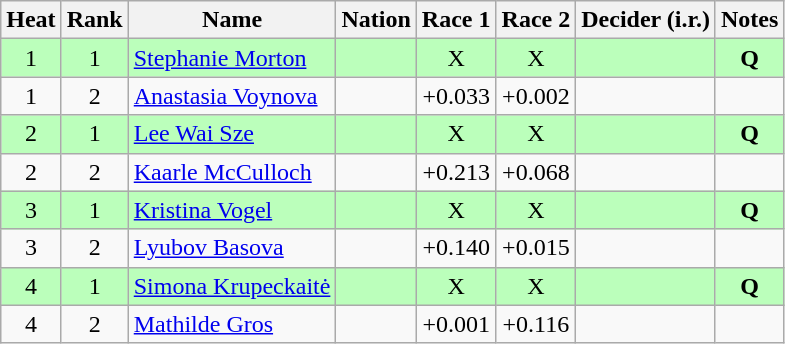<table class="wikitable sortable" style="text-align:center">
<tr>
<th>Heat</th>
<th>Rank</th>
<th>Name</th>
<th>Nation</th>
<th>Race 1</th>
<th>Race 2</th>
<th>Decider (i.r.)</th>
<th>Notes</th>
</tr>
<tr bgcolor=bbffbb>
<td>1</td>
<td>1</td>
<td align=left><a href='#'>Stephanie Morton</a></td>
<td align=left></td>
<td>X</td>
<td>X</td>
<td></td>
<td><strong>Q</strong></td>
</tr>
<tr>
<td>1</td>
<td>2</td>
<td align=left><a href='#'>Anastasia Voynova</a></td>
<td align=left></td>
<td>+0.033</td>
<td>+0.002</td>
<td></td>
<td></td>
</tr>
<tr bgcolor=bbffbb>
<td>2</td>
<td>1</td>
<td align=left><a href='#'>Lee Wai Sze</a></td>
<td align=left></td>
<td>X</td>
<td>X</td>
<td></td>
<td><strong>Q</strong></td>
</tr>
<tr>
<td>2</td>
<td>2</td>
<td align=left><a href='#'>Kaarle McCulloch</a></td>
<td align=left></td>
<td>+0.213</td>
<td>+0.068</td>
<td></td>
<td></td>
</tr>
<tr bgcolor=bbffbb>
<td>3</td>
<td>1</td>
<td align=left><a href='#'>Kristina Vogel</a></td>
<td align=left></td>
<td>X</td>
<td>X</td>
<td></td>
<td><strong>Q</strong></td>
</tr>
<tr>
<td>3</td>
<td>2</td>
<td align=left><a href='#'>Lyubov Basova</a></td>
<td align=left></td>
<td>+0.140</td>
<td>+0.015</td>
<td></td>
<td></td>
</tr>
<tr bgcolor=bbffbb>
<td>4</td>
<td>1</td>
<td align=left><a href='#'>Simona Krupeckaitė</a></td>
<td align=left></td>
<td>X</td>
<td>X</td>
<td></td>
<td><strong>Q</strong></td>
</tr>
<tr>
<td>4</td>
<td>2</td>
<td align=left><a href='#'>Mathilde Gros</a></td>
<td align=left></td>
<td>+0.001</td>
<td>+0.116</td>
<td></td>
<td></td>
</tr>
</table>
